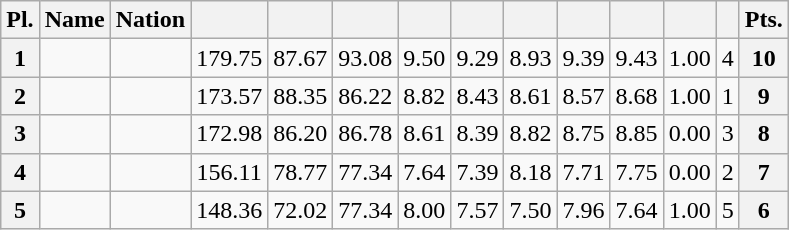<table class="wikitable sortable" style="text-align:center">
<tr>
<th>Pl.</th>
<th>Name</th>
<th>Nation</th>
<th></th>
<th></th>
<th></th>
<th></th>
<th></th>
<th></th>
<th></th>
<th></th>
<th></th>
<th></th>
<th>Pts.</th>
</tr>
<tr>
<th>1</th>
<td align="left"></td>
<td align="left"></td>
<td>179.75</td>
<td>87.67</td>
<td>93.08</td>
<td>9.50</td>
<td>9.29</td>
<td>8.93</td>
<td>9.39</td>
<td>9.43</td>
<td>1.00</td>
<td>4</td>
<th>10</th>
</tr>
<tr>
<th>2</th>
<td align="left"></td>
<td align="left"></td>
<td>173.57</td>
<td>88.35</td>
<td>86.22</td>
<td>8.82</td>
<td>8.43</td>
<td>8.61</td>
<td>8.57</td>
<td>8.68</td>
<td>1.00</td>
<td>1</td>
<th>9</th>
</tr>
<tr>
<th>3</th>
<td align="left"></td>
<td align="left"></td>
<td>172.98</td>
<td>86.20</td>
<td>86.78</td>
<td>8.61</td>
<td>8.39</td>
<td>8.82</td>
<td>8.75</td>
<td>8.85</td>
<td>0.00</td>
<td>3</td>
<th>8</th>
</tr>
<tr>
<th>4</th>
<td align="left"></td>
<td align="left"></td>
<td>156.11</td>
<td>78.77</td>
<td>77.34</td>
<td>7.64</td>
<td>7.39</td>
<td>8.18</td>
<td>7.71</td>
<td>7.75</td>
<td>0.00</td>
<td>2</td>
<th>7</th>
</tr>
<tr>
<th>5</th>
<td align="left"></td>
<td align="left"></td>
<td>148.36</td>
<td>72.02</td>
<td>77.34</td>
<td>8.00</td>
<td>7.57</td>
<td>7.50</td>
<td>7.96</td>
<td>7.64</td>
<td>1.00</td>
<td>5</td>
<th>6</th>
</tr>
</table>
